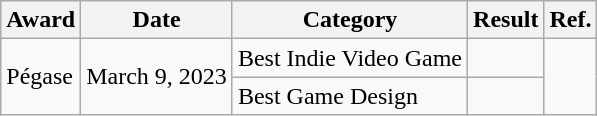<table class="wikitable">
<tr>
<th>Award</th>
<th>Date</th>
<th>Category</th>
<th>Result</th>
<th>Ref.</th>
</tr>
<tr>
<td scope="row" rowspan="2">Pégase</td>
<td scope="row" rowspan="2">March 9, 2023</td>
<td>Best Indie Video Game</td>
<td></td>
<td scope="row" rowspan="2"></td>
</tr>
<tr>
<td>Best Game Design</td>
<td></td>
</tr>
</table>
